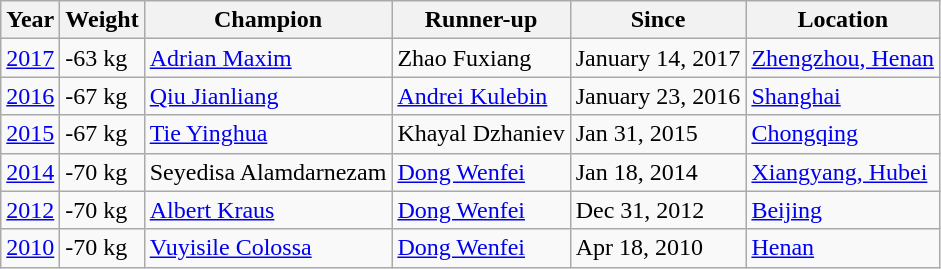<table class="wikitable">
<tr>
<th>Year</th>
<th>Weight</th>
<th>Champion</th>
<th>Runner-up</th>
<th>Since</th>
<th>Location</th>
</tr>
<tr>
<td><a href='#'>2017</a></td>
<td>-63 kg</td>
<td> <a href='#'>Adrian Maxim</a></td>
<td> Zhao Fuxiang</td>
<td>January 14, 2017</td>
<td><a href='#'>Zhengzhou, Henan</a></td>
</tr>
<tr>
<td><a href='#'>2016</a></td>
<td>-67 kg</td>
<td> <a href='#'>Qiu Jianliang</a></td>
<td> <a href='#'>Andrei Kulebin</a></td>
<td>January 23, 2016</td>
<td><a href='#'>Shanghai</a></td>
</tr>
<tr>
<td><a href='#'>2015</a></td>
<td>-67 kg</td>
<td> <a href='#'>Tie Yinghua</a></td>
<td> Khayal Dzhaniev</td>
<td>Jan 31, 2015</td>
<td><a href='#'>Chongqing</a></td>
</tr>
<tr>
<td><a href='#'>2014</a></td>
<td>-70 kg</td>
<td> Seyedisa Alamdarnezam</td>
<td> <a href='#'>Dong Wenfei</a></td>
<td>Jan 18, 2014</td>
<td><a href='#'>Xiangyang, Hubei</a></td>
</tr>
<tr>
<td><a href='#'>2012</a></td>
<td>-70 kg</td>
<td> <a href='#'>Albert Kraus</a></td>
<td> <a href='#'>Dong Wenfei</a></td>
<td>Dec 31, 2012</td>
<td><a href='#'>Beijing</a></td>
</tr>
<tr>
<td><a href='#'>2010</a></td>
<td>-70 kg</td>
<td> <a href='#'>Vuyisile Colossa</a></td>
<td> <a href='#'>Dong Wenfei</a></td>
<td>Apr 18, 2010</td>
<td><a href='#'>Henan</a></td>
</tr>
</table>
